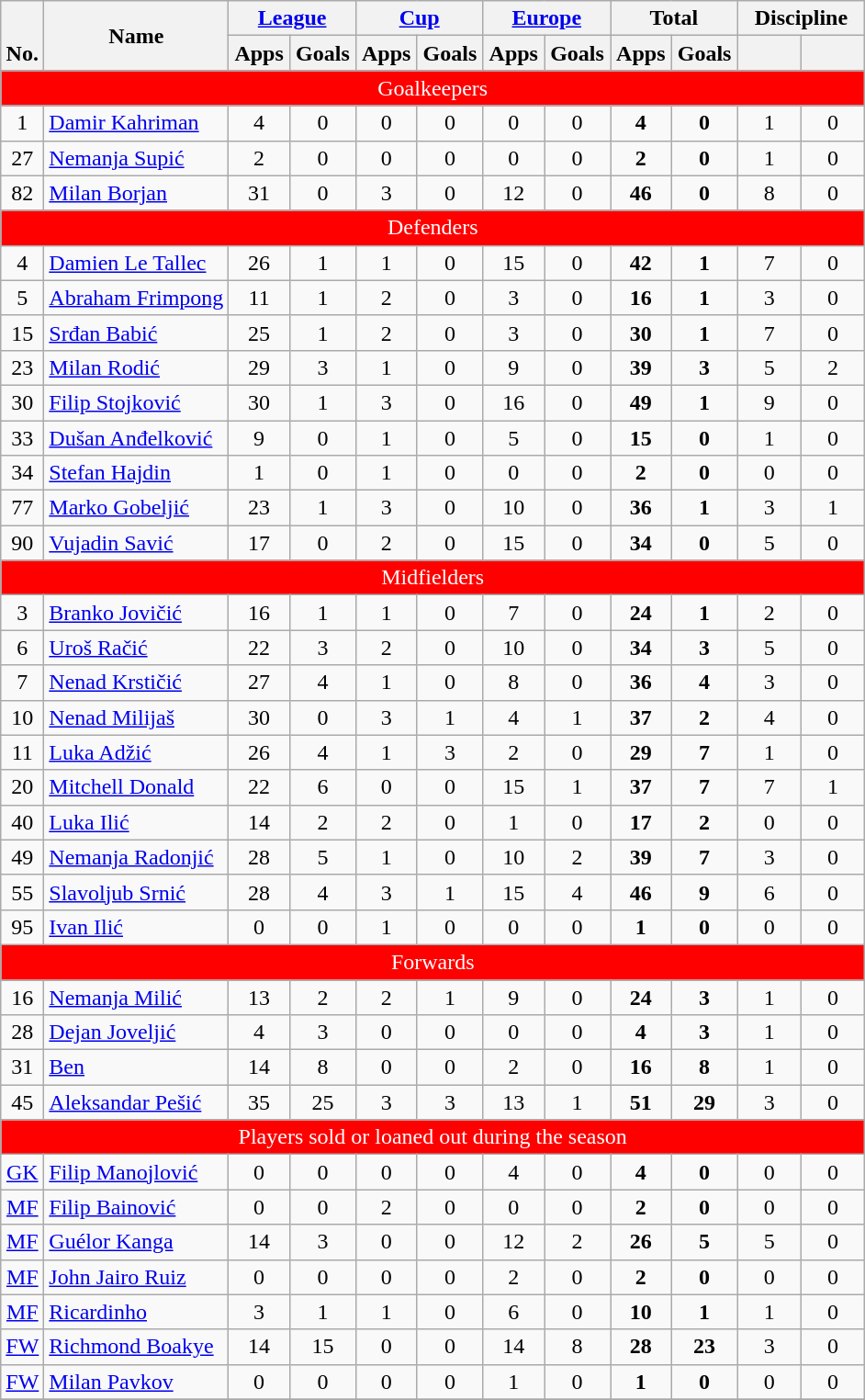<table class="wikitable" style="text-align:center">
<tr>
<th rowspan="2" valign="bottom">No.</th>
<th rowspan="2">Name</th>
<th colspan="2" width="85"><a href='#'>League</a></th>
<th colspan="2" width="85"><a href='#'>Cup</a></th>
<th colspan="2" width="85"><a href='#'>Europe</a></th>
<th colspan="2" width="85">Total</th>
<th colspan="2" width="85">Discipline</th>
</tr>
<tr>
<th>Apps</th>
<th>Goals</th>
<th>Apps</th>
<th>Goals</th>
<th>Apps</th>
<th>Goals</th>
<th>Apps</th>
<th>Goals</th>
<th></th>
<th></th>
</tr>
<tr>
<td style="background: red;color:white" align=center colspan="15">Goalkeepers</td>
</tr>
<tr>
<td>1</td>
<td align="left"> <a href='#'>Damir Kahriman</a></td>
<td>4</td>
<td>0</td>
<td>0</td>
<td>0</td>
<td>0</td>
<td>0</td>
<td><strong>4</strong></td>
<td><strong>0</strong></td>
<td>1</td>
<td>0</td>
</tr>
<tr>
<td>27</td>
<td align="left"> <a href='#'>Nemanja Supić</a></td>
<td>2</td>
<td>0</td>
<td>0</td>
<td>0</td>
<td>0</td>
<td>0</td>
<td><strong>2</strong></td>
<td><strong>0</strong></td>
<td>1</td>
<td>0</td>
</tr>
<tr>
<td>82</td>
<td align="left"> <a href='#'>Milan Borjan</a></td>
<td>31</td>
<td>0</td>
<td>3</td>
<td>0</td>
<td>12</td>
<td>0</td>
<td><strong>46</strong></td>
<td><strong>0</strong></td>
<td>8</td>
<td>0</td>
</tr>
<tr>
<td align=center colspan="15" style="background: red;color:white">Defenders</td>
</tr>
<tr>
<td>4</td>
<td align="left"> <a href='#'>Damien Le Tallec</a></td>
<td>26</td>
<td>1</td>
<td>1</td>
<td>0</td>
<td>15</td>
<td>0</td>
<td><strong>42</strong></td>
<td><strong>1</strong></td>
<td>7</td>
<td>0</td>
</tr>
<tr>
<td>5</td>
<td align="left"> <a href='#'>Abraham Frimpong</a></td>
<td>11</td>
<td>1</td>
<td>2</td>
<td>0</td>
<td>3</td>
<td>0</td>
<td><strong>16</strong></td>
<td><strong>1</strong></td>
<td>3</td>
<td>0</td>
</tr>
<tr>
<td>15</td>
<td align="left"> <a href='#'>Srđan Babić</a></td>
<td>25</td>
<td>1</td>
<td>2</td>
<td>0</td>
<td>3</td>
<td>0</td>
<td><strong>30</strong></td>
<td><strong>1</strong></td>
<td>7</td>
<td>0</td>
</tr>
<tr>
<td>23</td>
<td align="left"> <a href='#'>Milan Rodić</a></td>
<td>29</td>
<td>3</td>
<td>1</td>
<td>0</td>
<td>9</td>
<td>0</td>
<td><strong>39</strong></td>
<td><strong>3</strong></td>
<td>5</td>
<td>2</td>
</tr>
<tr>
<td>30</td>
<td align="left"> <a href='#'>Filip Stojković</a></td>
<td>30</td>
<td>1</td>
<td>3</td>
<td>0</td>
<td>16</td>
<td>0</td>
<td><strong>49</strong></td>
<td><strong>1</strong></td>
<td>9</td>
<td>0</td>
</tr>
<tr>
<td>33</td>
<td align="left"> <a href='#'>Dušan Anđelković</a></td>
<td>9</td>
<td>0</td>
<td>1</td>
<td>0</td>
<td>5</td>
<td>0</td>
<td><strong>15</strong></td>
<td><strong>0</strong></td>
<td>1</td>
<td>0</td>
</tr>
<tr>
<td>34</td>
<td align="left"> <a href='#'>Stefan Hajdin</a></td>
<td>1</td>
<td>0</td>
<td>1</td>
<td>0</td>
<td>0</td>
<td>0</td>
<td><strong>2</strong></td>
<td><strong>0</strong></td>
<td>0</td>
<td>0</td>
</tr>
<tr>
<td>77</td>
<td align="left"> <a href='#'>Marko Gobeljić</a></td>
<td>23</td>
<td>1</td>
<td>3</td>
<td>0</td>
<td>10</td>
<td>0</td>
<td><strong>36</strong></td>
<td><strong>1</strong></td>
<td>3</td>
<td>1</td>
</tr>
<tr>
<td>90</td>
<td align="left"> <a href='#'>Vujadin Savić</a></td>
<td>17</td>
<td>0</td>
<td>2</td>
<td>0</td>
<td>15</td>
<td>0</td>
<td><strong>34</strong></td>
<td><strong>0</strong></td>
<td>5</td>
<td>0</td>
</tr>
<tr>
<td align=center colspan="15" style="background: red;color:white">Midfielders</td>
</tr>
<tr>
<td>3</td>
<td align="left"> <a href='#'>Branko Jovičić</a></td>
<td>16</td>
<td>1</td>
<td>1</td>
<td>0</td>
<td>7</td>
<td>0</td>
<td><strong>24</strong></td>
<td><strong>1</strong></td>
<td>2</td>
<td>0</td>
</tr>
<tr>
<td>6</td>
<td align="left"> <a href='#'>Uroš Račić</a></td>
<td>22</td>
<td>3</td>
<td>2</td>
<td>0</td>
<td>10</td>
<td>0</td>
<td><strong>34</strong></td>
<td><strong>3</strong></td>
<td>5</td>
<td>0</td>
</tr>
<tr>
<td>7</td>
<td align="left"> <a href='#'>Nenad Krstičić</a></td>
<td>27</td>
<td>4</td>
<td>1</td>
<td>0</td>
<td>8</td>
<td>0</td>
<td><strong>36</strong></td>
<td><strong>4</strong></td>
<td>3</td>
<td>0</td>
</tr>
<tr>
<td>10</td>
<td align="left"> <a href='#'>Nenad Milijaš</a></td>
<td>30</td>
<td>0</td>
<td>3</td>
<td>1</td>
<td>4</td>
<td>1</td>
<td><strong>37</strong></td>
<td><strong>2</strong></td>
<td>4</td>
<td>0</td>
</tr>
<tr>
<td>11</td>
<td align="left"> <a href='#'>Luka Adžić</a></td>
<td>26</td>
<td>4</td>
<td>1</td>
<td>3</td>
<td>2</td>
<td>0</td>
<td><strong>29</strong></td>
<td><strong>7</strong></td>
<td>1</td>
<td>0</td>
</tr>
<tr>
<td>20</td>
<td align="left"> <a href='#'>Mitchell Donald</a></td>
<td>22</td>
<td>6</td>
<td>0</td>
<td>0</td>
<td>15</td>
<td>1</td>
<td><strong>37</strong></td>
<td><strong>7</strong></td>
<td>7</td>
<td>1</td>
</tr>
<tr>
<td>40</td>
<td align="left"> <a href='#'>Luka Ilić</a></td>
<td>14</td>
<td>2</td>
<td>2</td>
<td>0</td>
<td>1</td>
<td>0</td>
<td><strong>17</strong></td>
<td><strong>2</strong></td>
<td>0</td>
<td>0</td>
</tr>
<tr>
<td>49</td>
<td align="left"> <a href='#'>Nemanja Radonjić</a></td>
<td>28</td>
<td>5</td>
<td>1</td>
<td>0</td>
<td>10</td>
<td>2</td>
<td><strong>39</strong></td>
<td><strong>7</strong></td>
<td>3</td>
<td>0</td>
</tr>
<tr>
<td>55</td>
<td align="left"> <a href='#'>Slavoljub Srnić</a></td>
<td>28</td>
<td>4</td>
<td>3</td>
<td>1</td>
<td>15</td>
<td>4</td>
<td><strong>46</strong></td>
<td><strong>9</strong></td>
<td>6</td>
<td>0</td>
</tr>
<tr>
<td>95</td>
<td align="left"> <a href='#'>Ivan Ilić</a></td>
<td>0</td>
<td>0</td>
<td>1</td>
<td>0</td>
<td>0</td>
<td>0</td>
<td><strong>1</strong></td>
<td><strong>0</strong></td>
<td>0</td>
<td>0</td>
</tr>
<tr>
<td align=center colspan="15" style="background: red;color:white">Forwards</td>
</tr>
<tr>
<td>16</td>
<td align="left"> <a href='#'>Nemanja Milić</a></td>
<td>13</td>
<td>2</td>
<td>2</td>
<td>1</td>
<td>9</td>
<td>0</td>
<td><strong>24</strong></td>
<td><strong>3</strong></td>
<td>1</td>
<td>0</td>
</tr>
<tr>
<td>28</td>
<td align="left"> <a href='#'>Dejan Joveljić</a></td>
<td>4</td>
<td>3</td>
<td>0</td>
<td>0</td>
<td>0</td>
<td>0</td>
<td><strong>4</strong></td>
<td><strong>3</strong></td>
<td>1</td>
<td>0</td>
</tr>
<tr>
<td>31</td>
<td align="left"> <a href='#'>Ben</a></td>
<td>14</td>
<td>8</td>
<td>0</td>
<td>0</td>
<td>2</td>
<td>0</td>
<td><strong>16</strong></td>
<td><strong>8</strong></td>
<td>1</td>
<td>0</td>
</tr>
<tr>
<td>45</td>
<td align="left"> <a href='#'>Aleksandar Pešić</a></td>
<td>35</td>
<td>25</td>
<td>3</td>
<td>3</td>
<td>13</td>
<td>1</td>
<td><strong>51</strong></td>
<td><strong>29</strong></td>
<td>3</td>
<td>0</td>
</tr>
<tr>
<td align=center colspan="15" style="background: red;color:white">Players sold or loaned out during the season</td>
</tr>
<tr>
<td><a href='#'>GK</a></td>
<td align="left"> <a href='#'>Filip Manojlović</a></td>
<td>0</td>
<td>0</td>
<td>0</td>
<td>0</td>
<td>4</td>
<td>0</td>
<td><strong>4</strong></td>
<td><strong>0</strong></td>
<td>0</td>
<td>0</td>
</tr>
<tr>
<td><a href='#'>MF</a></td>
<td align="left"> <a href='#'>Filip Bainović</a></td>
<td>0</td>
<td>0</td>
<td>2</td>
<td>0</td>
<td>0</td>
<td>0</td>
<td><strong>2</strong></td>
<td><strong>0</strong></td>
<td>0</td>
<td>0</td>
</tr>
<tr>
<td><a href='#'>MF</a></td>
<td align="left"> <a href='#'>Guélor Kanga</a></td>
<td>14</td>
<td>3</td>
<td>0</td>
<td>0</td>
<td>12</td>
<td>2</td>
<td><strong>26</strong></td>
<td><strong>5</strong></td>
<td>5</td>
<td>0</td>
</tr>
<tr>
<td><a href='#'>MF</a></td>
<td align="left"> <a href='#'>John Jairo Ruiz</a></td>
<td>0</td>
<td>0</td>
<td>0</td>
<td>0</td>
<td>2</td>
<td>0</td>
<td><strong>2</strong></td>
<td><strong>0</strong></td>
<td>0</td>
<td>0</td>
</tr>
<tr>
<td><a href='#'>MF</a></td>
<td align="left"> <a href='#'>Ricardinho</a></td>
<td>3</td>
<td>1</td>
<td>1</td>
<td>0</td>
<td>6</td>
<td>0</td>
<td><strong>10</strong></td>
<td><strong>1</strong></td>
<td>1</td>
<td>0</td>
</tr>
<tr>
<td><a href='#'>FW</a></td>
<td align="left"> <a href='#'>Richmond Boakye</a></td>
<td>14</td>
<td>15</td>
<td>0</td>
<td>0</td>
<td>14</td>
<td>8</td>
<td><strong>28</strong></td>
<td><strong>23</strong></td>
<td>3</td>
<td>0</td>
</tr>
<tr>
<td><a href='#'>FW</a></td>
<td align="left"> <a href='#'>Milan Pavkov</a></td>
<td>0</td>
<td>0</td>
<td>0</td>
<td>0</td>
<td>1</td>
<td>0</td>
<td><strong>1</strong></td>
<td><strong>0</strong></td>
<td>0</td>
<td>0</td>
</tr>
<tr>
</tr>
</table>
